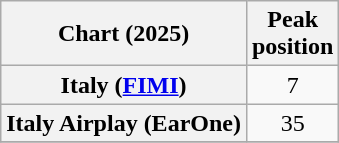<table class="wikitable sortable plainrowheaders" style="text-align:center">
<tr>
<th scope="col">Chart (2025)</th>
<th scope="col">Peak<br>position</th>
</tr>
<tr>
<th scope="row">Italy (<a href='#'>FIMI</a>)</th>
<td>7</td>
</tr>
<tr>
<th scope="row">Italy Airplay (EarOne)</th>
<td>35</td>
</tr>
<tr>
</tr>
</table>
